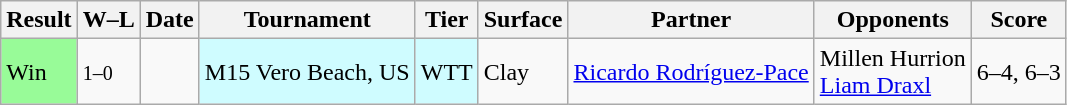<table class="wikitable">
<tr>
<th>Result</th>
<th class="unsortable">W–L</th>
<th>Date</th>
<th>Tournament</th>
<th>Tier</th>
<th>Surface</th>
<th>Partner</th>
<th>Opponents</th>
<th class="unsortable">Score</th>
</tr>
<tr>
<td bgcolor=98fb98>Win</td>
<td><small>1–0</small></td>
<td></td>
<td style="background:#cffcff;">M15 Vero Beach, US</td>
<td style="background:#cffcff;">WTT</td>
<td>Clay</td>
<td> <a href='#'>Ricardo Rodríguez-Pace</a></td>
<td> Millen Hurrion<br> <a href='#'>Liam Draxl</a></td>
<td>6–4, 6–3</td>
</tr>
</table>
